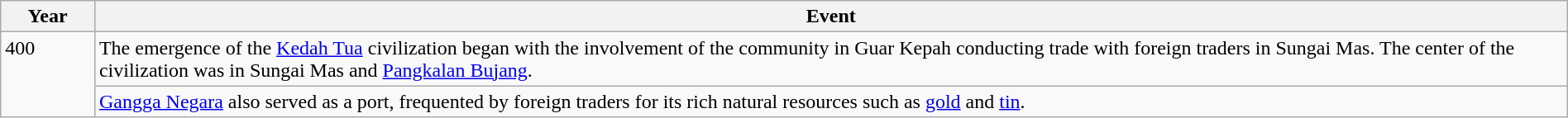<table class="wikitable" width="100%">
<tr>
<th style="width:6%">Year</th>
<th>Event</th>
</tr>
<tr>
<td rowspan="2" valign="top">400</td>
<td>The emergence of the <a href='#'>Kedah Tua</a> civilization began with the involvement of the community in Guar Kepah conducting trade with foreign traders in Sungai Mas. The center of the civilization was in Sungai Mas and <a href='#'>Pangkalan Bujang</a>.</td>
</tr>
<tr>
<td><a href='#'>Gangga Negara</a> also served as a port, frequented by foreign traders for its rich natural resources such as <a href='#'>gold</a> and <a href='#'>tin</a>.</td>
</tr>
</table>
